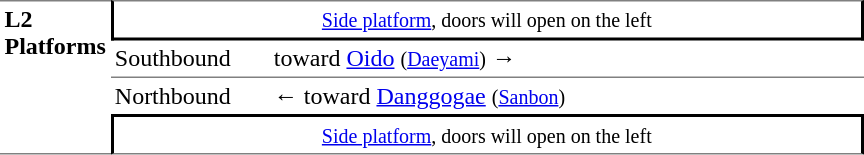<table table border=0 cellspacing=0 cellpadding=3>
<tr>
<td style="border-top:solid 1px gray;border-bottom:solid 1px gray;" width=50 rowspan=10 valign=top><strong>L2<br>Platforms</strong></td>
<td style="border-top:solid 1px gray;border-right:solid 2px black;border-left:solid 2px black;border-bottom:solid 2px black;text-align:center;" colspan=2><small><a href='#'>Side platform</a>, doors will open on the left</small></td>
</tr>
<tr>
<td>Southbound</td>
<td>  toward <a href='#'>Oido</a> <small>(<a href='#'>Daeyami</a>)</small> →</td>
</tr>
<tr>
<td style="border-bottom:solid 0px gray;border-top:solid 1px gray;" width=100>Northbound</td>
<td style="border-bottom:solid 0px gray;border-top:solid 1px gray;" width=390>←  toward <a href='#'>Danggogae</a> <small>(<a href='#'>Sanbon</a>)</small></td>
</tr>
<tr>
<td style="border-top:solid 2px black;border-right:solid 2px black;border-left:solid 2px black;border-bottom:solid 1px gray;text-align:center;" colspan=2><small><a href='#'>Side platform</a>, doors will open on the left</small></td>
</tr>
</table>
